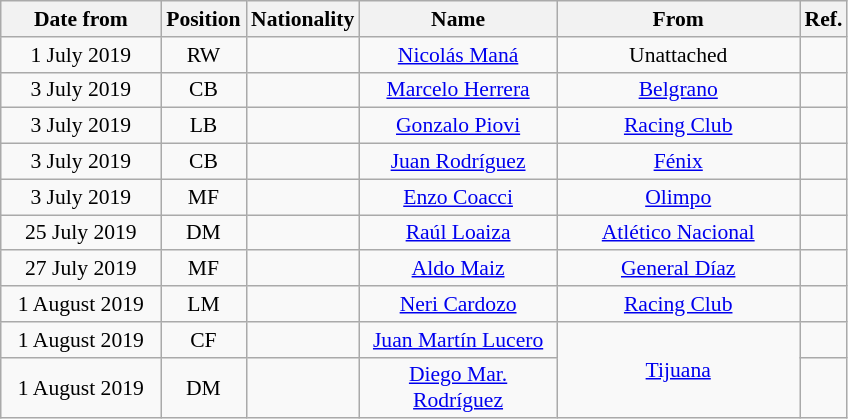<table class="wikitable" style="text-align:center; font-size:90%; ">
<tr>
<th style="background:#; color:#; width:100px;">Date from</th>
<th style="background:#; color:#; width:50px;">Position</th>
<th style="background:#; color:#; width:50px;">Nationality</th>
<th style="background:#; color:#; width:125px;">Name</th>
<th style="background:#; color:#; width:155px;">From</th>
<th style="background:#; color:#; width:25px;">Ref.</th>
</tr>
<tr>
<td>1 July 2019</td>
<td>RW</td>
<td></td>
<td><a href='#'>Nicolás Maná</a></td>
<td>Unattached</td>
<td></td>
</tr>
<tr>
<td>3 July 2019</td>
<td>CB</td>
<td></td>
<td><a href='#'>Marcelo Herrera</a></td>
<td> <a href='#'>Belgrano</a></td>
<td></td>
</tr>
<tr>
<td>3 July 2019</td>
<td>LB</td>
<td></td>
<td><a href='#'>Gonzalo Piovi</a></td>
<td> <a href='#'>Racing Club</a></td>
<td></td>
</tr>
<tr>
<td>3 July 2019</td>
<td>CB</td>
<td></td>
<td><a href='#'>Juan Rodríguez</a></td>
<td> <a href='#'>Fénix</a></td>
<td></td>
</tr>
<tr>
<td>3 July 2019</td>
<td>MF</td>
<td></td>
<td><a href='#'>Enzo Coacci</a></td>
<td> <a href='#'>Olimpo</a></td>
<td></td>
</tr>
<tr>
<td>25 July 2019</td>
<td>DM</td>
<td></td>
<td><a href='#'>Raúl Loaiza</a></td>
<td> <a href='#'>Atlético Nacional</a></td>
<td></td>
</tr>
<tr>
<td>27 July 2019</td>
<td>MF</td>
<td></td>
<td><a href='#'>Aldo Maiz</a></td>
<td> <a href='#'>General Díaz</a></td>
<td></td>
</tr>
<tr>
<td>1 August 2019</td>
<td>LM</td>
<td></td>
<td><a href='#'>Neri Cardozo</a></td>
<td> <a href='#'>Racing Club</a></td>
<td></td>
</tr>
<tr>
<td>1 August 2019</td>
<td>CF</td>
<td></td>
<td><a href='#'>Juan Martín Lucero</a></td>
<td rowspan="2"> <a href='#'>Tijuana</a></td>
<td></td>
</tr>
<tr>
<td>1 August 2019</td>
<td>DM</td>
<td></td>
<td><a href='#'>Diego Mar. Rodríguez</a></td>
<td></td>
</tr>
</table>
